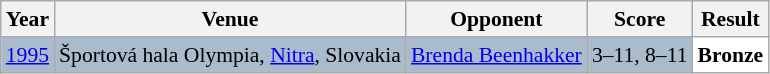<table class="sortable wikitable" style="font-size: 90%;">
<tr>
<th>Year</th>
<th>Venue</th>
<th>Opponent</th>
<th>Score</th>
<th>Result</th>
</tr>
<tr style="background:#AABBCC">
<td align="center"><a href='#'>1995</a></td>
<td align="left">Športová hala Olympia, <a href='#'>Nitra</a>, Slovakia</td>
<td align="left"> <a href='#'>Brenda Beenhakker</a></td>
<td align="left">3–11, 8–11</td>
<td style="text-align:left; background:white"> <strong>Bronze</strong></td>
</tr>
</table>
